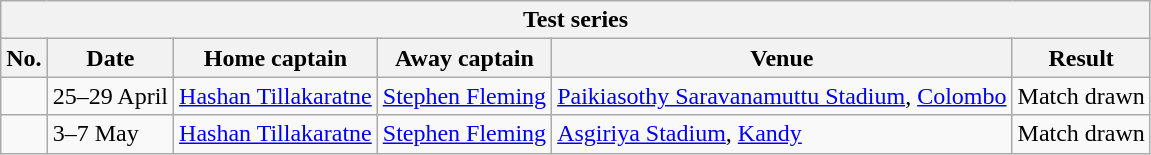<table class="wikitable">
<tr>
<th colspan="9">Test series</th>
</tr>
<tr>
<th>No.</th>
<th>Date</th>
<th>Home captain</th>
<th>Away captain</th>
<th>Venue</th>
<th>Result</th>
</tr>
<tr>
<td></td>
<td>25–29 April</td>
<td><a href='#'>Hashan Tillakaratne</a></td>
<td><a href='#'>Stephen Fleming</a></td>
<td><a href='#'>Paikiasothy Saravanamuttu Stadium</a>, <a href='#'>Colombo</a></td>
<td>Match drawn</td>
</tr>
<tr>
<td></td>
<td>3–7 May</td>
<td><a href='#'>Hashan Tillakaratne</a></td>
<td><a href='#'>Stephen Fleming</a></td>
<td><a href='#'>Asgiriya Stadium</a>, <a href='#'>Kandy</a></td>
<td>Match drawn</td>
</tr>
</table>
